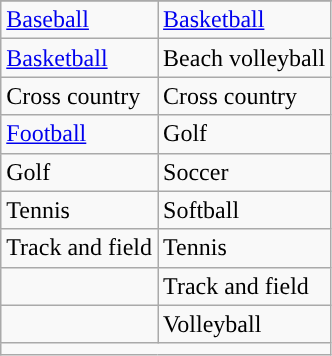<table class="wikitable" style= " ">
<tr>
</tr>
<tr>
<td><a href='#'>Baseball</a></td>
<td><a href='#'>Basketball</a></td>
</tr>
<tr>
<td><a href='#'>Basketball</a></td>
<td>Beach volleyball</td>
</tr>
<tr>
<td>Cross country</td>
<td>Cross country</td>
</tr>
<tr>
<td><a href='#'>Football</a></td>
<td>Golf</td>
</tr>
<tr>
<td>Golf</td>
<td>Soccer</td>
</tr>
<tr>
<td>Tennis</td>
<td>Softball</td>
</tr>
<tr>
<td>Track and field</td>
<td>Tennis</td>
</tr>
<tr>
<td></td>
<td>Track and field</td>
</tr>
<tr>
<td></td>
<td>Volleyball</td>
</tr>
<tr>
<td colspan="2"></td>
</tr>
</table>
